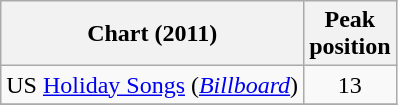<table class="wikitable sortable">
<tr>
<th scope="col">Chart (2011)</th>
<th scope="col">Peak<br>position</th>
</tr>
<tr>
<td>US <a href='#'>Holiday Songs</a> (<em><a href='#'>Billboard</a></em>)</td>
<td style="text-align:center;">13</td>
</tr>
<tr>
</tr>
</table>
